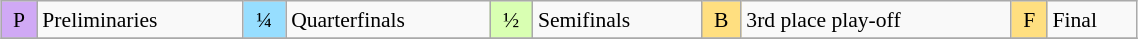<table class="wikitable" style="margin:0.5em auto; font-size:90%; line-height:1.25em;" width=60%;>
<tr>
<td style="background-color:#D0A9F5;text-align:center;">P</td>
<td>Preliminaries</td>
<td style="background-color:#97DEFF;text-align:center;">¼</td>
<td>Quarterfinals</td>
<td style="background-color:#D9FFB2;text-align:center;">½</td>
<td>Semifinals</td>
<td style="background-color:#FFDF80;text-align:center;">B</td>
<td>3rd place play-off</td>
<td style="background-color:#FFDF80;text-align:center;">F</td>
<td>Final</td>
</tr>
<tr>
</tr>
</table>
